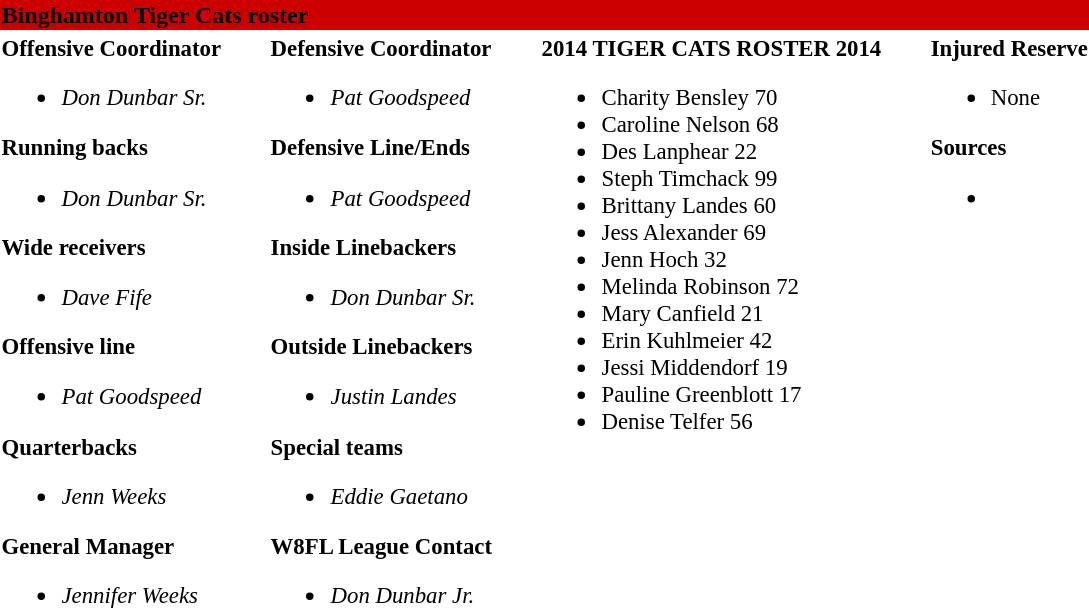<table class="toccolours" style="text-align: left;">
<tr>
<th colspan="7" style="background-color:#CD0000; color:black;">Binghamton Tiger Cats roster</th>
</tr>
<tr>
<td style="font-size: 95%;vertical-align:top;"><strong>Offensive Coordinator</strong><br><ul><li><em>Don Dunbar Sr.</em></li></ul><strong>Running backs</strong><ul><li><em>Don Dunbar Sr.</em></li></ul><strong>Wide receivers</strong><ul><li><em>Dave Fife</em></li></ul><strong>Offensive line</strong><ul><li><em>Pat Goodspeed</em></li></ul><strong>Quarterbacks</strong><ul><li><em>Jenn Weeks</em></li></ul><strong>General Manager</strong><ul><li><em>Jennifer Weeks</em></li></ul></td>
<td style="width: 25px;"></td>
<td style="font-size: 95%;vertical-align:top;"><strong>Defensive Coordinator</strong><br><ul><li><em>Pat Goodspeed</em></li></ul><strong>Defensive Line/Ends</strong><ul><li><em>Pat Goodspeed</em></li></ul><strong>Inside Linebackers</strong><ul><li><em>Don Dunbar Sr.</em></li></ul><strong>Outside Linebackers</strong><ul><li><em>Justin Landes</em></li></ul><strong>Special teams</strong><ul><li><em>Eddie Gaetano</em></li></ul><strong>W8FL League Contact</strong><ul><li><em>Don Dunbar Jr.</em></li></ul></td>
<td style="width: 25px;"></td>
<td style="font-size: 95%;vertical-align:top;"><strong>2014 TIGER CATS ROSTER 2014</strong><br><ul><li> Charity Bensley 70</li><li> Caroline Nelson 68</li><li> Des Lanphear 22</li><li> Steph Timchack 99</li><li> Brittany Landes 60</li><li> Jess Alexander 69</li><li> Jenn Hoch 32</li><li> Melinda Robinson 72</li><li> Mary Canfield 21</li><li> Erin Kuhlmeier 42</li><li> Jessi Middendorf 19</li><li> Pauline Greenblott 17</li><li> Denise Telfer 56</li></ul></td>
<td style="width: 25px;"></td>
<td style="font-size: 95%;vertical-align:top;"><strong>Injured Reserve</strong><br><ul><li>None</li></ul><strong>Sources</strong><ul><li> </li></ul></td>
</tr>
<tr>
</tr>
</table>
